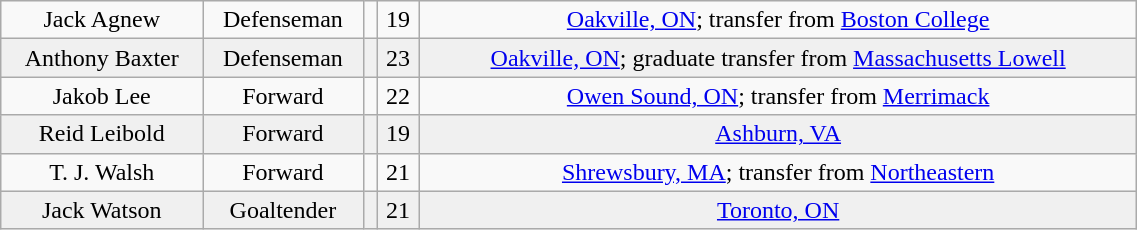<table class="wikitable" width="60%">
<tr align="center" bgcolor="">
<td>Jack Agnew</td>
<td>Defenseman</td>
<td></td>
<td>19</td>
<td><a href='#'>Oakville, ON</a>; transfer from <a href='#'>Boston College</a></td>
</tr>
<tr align="center" bgcolor="f0f0f0">
<td>Anthony Baxter</td>
<td>Defenseman</td>
<td></td>
<td>23</td>
<td><a href='#'>Oakville, ON</a>; graduate transfer from <a href='#'>Massachusetts Lowell</a></td>
</tr>
<tr align="center" bgcolor="">
<td>Jakob Lee</td>
<td>Forward</td>
<td></td>
<td>22</td>
<td><a href='#'>Owen Sound, ON</a>; transfer from <a href='#'>Merrimack</a></td>
</tr>
<tr align="center" bgcolor="f0f0f0">
<td>Reid Leibold</td>
<td>Forward</td>
<td></td>
<td>19</td>
<td><a href='#'>Ashburn, VA</a></td>
</tr>
<tr align="center" bgcolor="">
<td>T. J. Walsh</td>
<td>Forward</td>
<td></td>
<td>21</td>
<td><a href='#'>Shrewsbury, MA</a>; transfer from <a href='#'>Northeastern</a></td>
</tr>
<tr align="center" bgcolor="f0f0f0">
<td>Jack Watson</td>
<td>Goaltender</td>
<td></td>
<td>21</td>
<td><a href='#'>Toronto, ON</a></td>
</tr>
</table>
